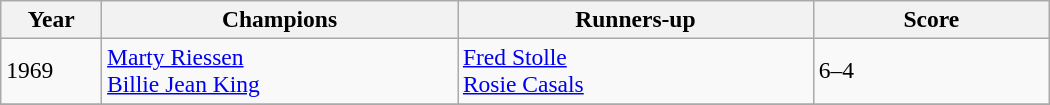<table class="wikitable" style="font-size:98%;">
<tr>
<th style="width:60px;">Year</th>
<th style="width:230px;">Champions</th>
<th style="width:230px;">Runners-up</th>
<th style="width:150px;">Score</th>
</tr>
<tr>
<td>1969</td>
<td> <a href='#'>Marty Riessen</a><br> <a href='#'>Billie Jean King</a></td>
<td> <a href='#'>Fred Stolle</a><br> <a href='#'>Rosie Casals</a></td>
<td>6–4</td>
</tr>
<tr>
</tr>
</table>
